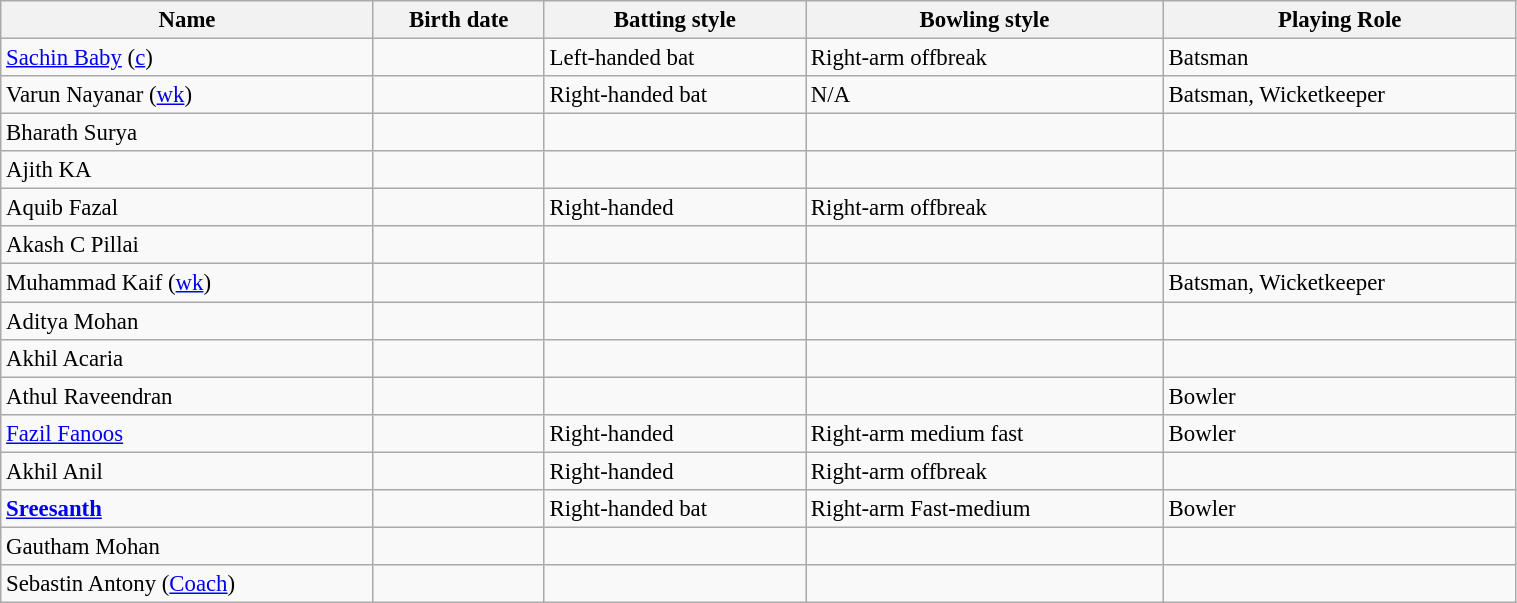<table class="wikitable sortable" style="font-size:95%;" width="80%">
<tr>
<th align=center>Name</th>
<th align=center>Birth date</th>
<th align=center>Batting style</th>
<th align=center>Bowling style</th>
<th align=center>Playing Role</th>
</tr>
<tr>
<td><a href='#'>Sachin Baby</a> (<a href='#'>c</a>)</td>
<td></td>
<td>Left-handed bat</td>
<td>Right-arm offbreak</td>
<td>Batsman</td>
</tr>
<tr>
<td>Varun Nayanar (<a href='#'>wk</a>)</td>
<td></td>
<td>Right-handed bat</td>
<td>N/A</td>
<td>Batsman, Wicketkeeper</td>
</tr>
<tr>
<td>Bharath Surya</td>
<td></td>
<td></td>
<td></td>
<td></td>
</tr>
<tr>
<td>Ajith KA</td>
<td></td>
<td></td>
<td></td>
<td></td>
</tr>
<tr>
<td>Aquib Fazal</td>
<td></td>
<td>Right-handed</td>
<td>Right-arm offbreak</td>
<td></td>
</tr>
<tr>
<td>Akash C Pillai</td>
<td></td>
<td></td>
<td></td>
<td></td>
</tr>
<tr>
<td>Muhammad Kaif (<a href='#'>wk</a>)</td>
<td></td>
<td></td>
<td></td>
<td>Batsman, Wicketkeeper</td>
</tr>
<tr>
<td>Aditya Mohan</td>
<td></td>
<td></td>
<td></td>
<td></td>
</tr>
<tr>
<td>Akhil Acaria</td>
<td></td>
<td></td>
<td></td>
<td></td>
</tr>
<tr>
<td>Athul Raveendran</td>
<td></td>
<td></td>
<td></td>
<td>Bowler</td>
</tr>
<tr>
<td><a href='#'>Fazil Fanoos</a></td>
<td></td>
<td>Right-handed</td>
<td>Right-arm medium fast</td>
<td>Bowler</td>
</tr>
<tr>
<td>Akhil Anil</td>
<td></td>
<td>Right-handed</td>
<td>Right-arm offbreak</td>
<td></td>
</tr>
<tr>
<td><strong><a href='#'>Sreesanth</a></strong></td>
<td></td>
<td>Right-handed bat</td>
<td>Right-arm Fast-medium</td>
<td>Bowler</td>
</tr>
<tr>
<td>Gautham Mohan</td>
<td></td>
<td></td>
<td></td>
<td></td>
</tr>
<tr>
<td>Sebastin Antony (<a href='#'>Coach</a>)</td>
<td></td>
<td></td>
<td></td>
<td></td>
</tr>
</table>
